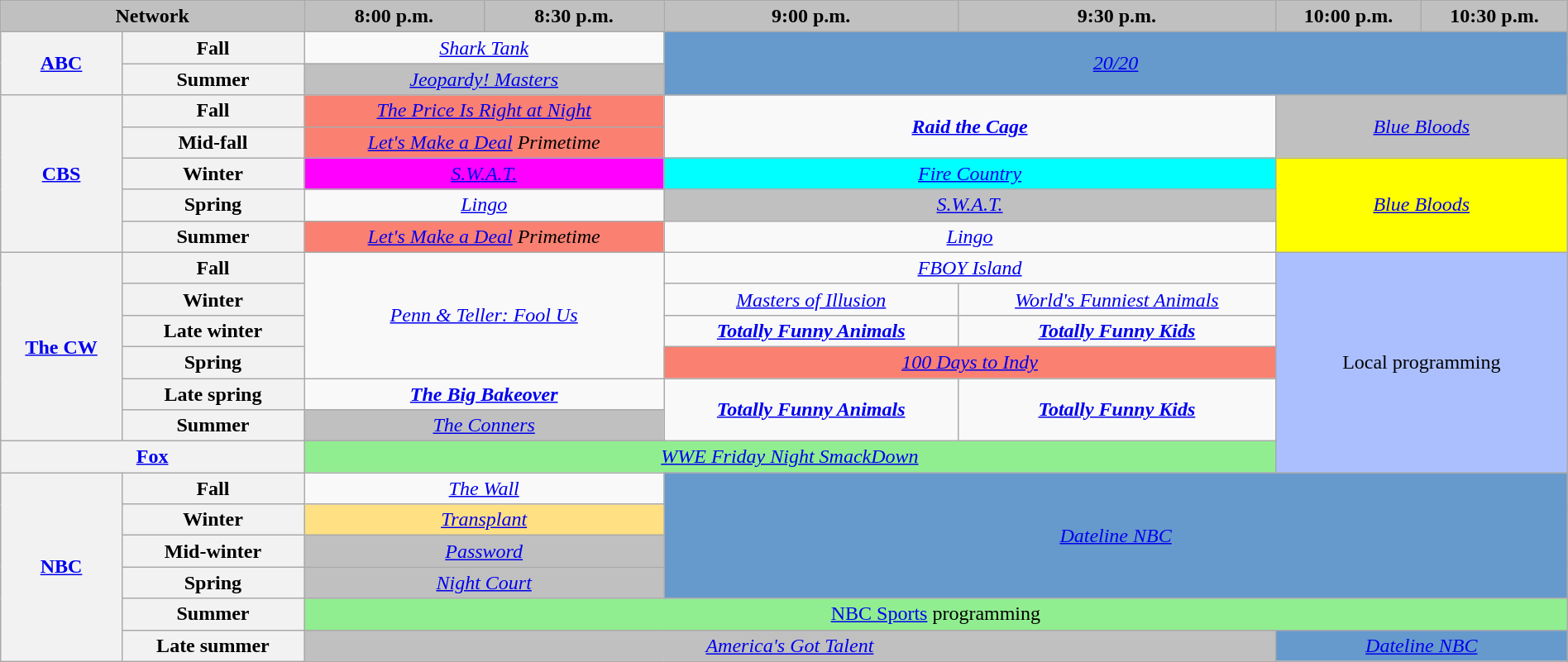<table class="wikitable" style="width:100%;margin-right:0;text-align:center">
<tr>
<th colspan="2" style="background-color:#C0C0C0;text-align:center">Network</th>
<th style="background-color:#C0C0C0;text-align:center">8:00 p.m.</th>
<th style="background-color:#C0C0C0;text-align:center">8:30 p.m.</th>
<th style="background-color:#C0C0C0;text-align:center">9:00 p.m.</th>
<th style="background-color:#C0C0C0;text-align:center">9:30 p.m.</th>
<th style="background-color:#C0C0C0;text-align:center">10:00 p.m.</th>
<th style="background-color:#C0C0C0;text-align:center">10:30 p.m.</th>
</tr>
<tr>
<th rowspan="2"><a href='#'>ABC</a></th>
<th>Fall</th>
<td colspan="2"><em><a href='#'>Shark Tank</a></em></td>
<td rowspan="2" colspan="4" style="background:#6699CC;"><em><a href='#'>20/20</a></em></td>
</tr>
<tr>
<th>Summer</th>
<td colspan="2" style="background:#C0C0C0;"><em><a href='#'>Jeopardy! Masters</a></em> </td>
</tr>
<tr>
<th rowspan="5"><a href='#'>CBS</a></th>
<th>Fall</th>
<td colspan="2" style="background:#FA8072;"><em><a href='#'>The Price Is Right at Night</a></em></td>
<td rowspan="2" colspan="2"><strong><em><a href='#'>Raid the Cage</a></em></strong></td>
<td rowspan="2" colspan="2" style="background:#C0C0C0;"><em><a href='#'>Blue Bloods</a></em> </td>
</tr>
<tr>
<th>Mid-fall</th>
<td colspan="2" style="background:#FA8072;"><em><a href='#'>Let's Make a Deal</a> Primetime</em></td>
</tr>
<tr>
<th>Winter</th>
<td colspan="2" style="background:magenta;"><em><a href='#'>S.W.A.T.</a></em> </td>
<td colspan="2" style="background:cyan;"><em><a href='#'>Fire Country</a></em> </td>
<td rowspan="3" colspan="2" style="background:yellow;"><em><a href='#'>Blue Bloods</a></em> </td>
</tr>
<tr>
<th>Spring</th>
<td colspan="2"><em><a href='#'>Lingo</a></em></td>
<td colspan="2" style="background:#C0C0C0;"><em><a href='#'>S.W.A.T.</a></em> </td>
</tr>
<tr>
<th>Summer</th>
<td colspan="2" style="background:#FA8072;"><em><a href='#'>Let's Make a Deal</a> Primetime</em></td>
<td colspan="2"><em><a href='#'>Lingo</a></em></td>
</tr>
<tr>
<th rowspan="6"><a href='#'>The CW</a></th>
<th>Fall</th>
<td rowspan="4" colspan="2"><em><a href='#'>Penn & Teller: Fool Us</a></em></td>
<td colspan="2"><em><a href='#'>FBOY Island</a></em></td>
<td rowspan="7" colspan="2" style="background:#abbfff;">Local programming</td>
</tr>
<tr>
<th>Winter</th>
<td><em><a href='#'>Masters of Illusion</a></em></td>
<td><em><a href='#'>World's Funniest Animals</a></em></td>
</tr>
<tr>
<th>Late winter</th>
<td><strong><em><a href='#'>Totally Funny Animals</a></em></strong></td>
<td><strong><em><a href='#'>Totally Funny Kids</a></em></strong></td>
</tr>
<tr>
<th>Spring</th>
<td colspan="2" style="background:#FA8072;"><em><a href='#'>100 Days to Indy</a></em></td>
</tr>
<tr>
<th>Late spring</th>
<td colspan="2"><strong><em><a href='#'>The Big Bakeover</a></em></strong></td>
<td rowspan="2"><strong><em><a href='#'>Totally Funny Animals</a></em></strong></td>
<td rowspan="2"><strong><em><a href='#'>Totally Funny Kids</a></em></strong></td>
</tr>
<tr>
<th>Summer</th>
<td colspan="2" style="background:#C0C0C0;"><em><a href='#'>The Conners</a></em> </td>
</tr>
<tr>
<th colspan="2"><a href='#'>Fox</a></th>
<td colspan="4" style="background:lightgreen;"><em><a href='#'>WWE Friday Night SmackDown</a></em></td>
</tr>
<tr>
<th rowspan="6"><a href='#'>NBC</a></th>
<th>Fall</th>
<td colspan="2"><em><a href='#'>The Wall</a></em></td>
<td rowspan="4" colspan="4" style="background:#6699CC;"><em><a href='#'>Dateline NBC</a></em></td>
</tr>
<tr>
<th>Winter</th>
<td colspan="2" style="background:#FFE082;"><em><a href='#'>Transplant</a></em></td>
</tr>
<tr>
<th>Mid-winter</th>
<td colspan="2" style="background:#C0C0C0;"><em><a href='#'>Password</a></em> </td>
</tr>
<tr>
<th>Spring</th>
<td colspan="2" style="background:#C0C0C0;"><em><a href='#'>Night Court</a></em> </td>
</tr>
<tr>
<th>Summer</th>
<td colspan="6" style="background:lightgreen;"><a href='#'>NBC Sports</a> programming</td>
</tr>
<tr>
<th>Late summer</th>
<td colspan="4" style="background:#C0C0C0;"><em><a href='#'>America's Got Talent</a></em> </td>
<td colspan="2" style="background:#6699CC;"><em><a href='#'>Dateline NBC</a></em></td>
</tr>
</table>
